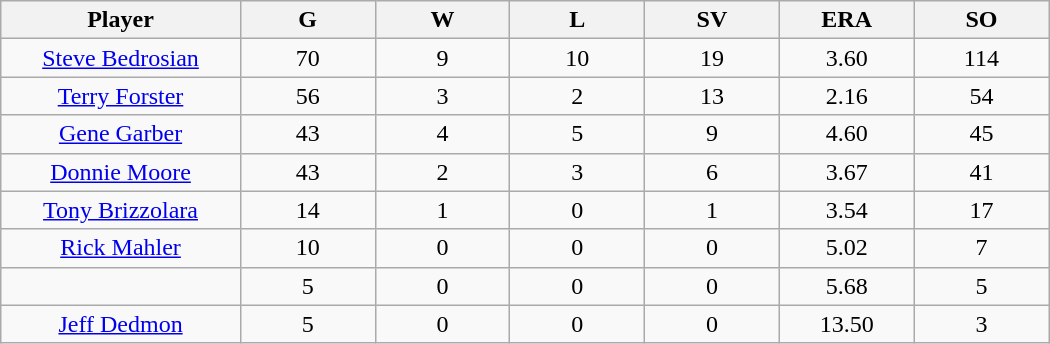<table class="wikitable sortable">
<tr>
<th bgcolor="#DDDDFF" width="16%">Player</th>
<th bgcolor="#DDDDFF" width="9%">G</th>
<th bgcolor="#DDDDFF" width="9%">W</th>
<th bgcolor="#DDDDFF" width="9%">L</th>
<th bgcolor="#DDDDFF" width="9%">SV</th>
<th bgcolor="#DDDDFF" width="9%">ERA</th>
<th bgcolor="#DDDDFF" width="9%">SO</th>
</tr>
<tr align="center">
<td><a href='#'>Steve Bedrosian</a></td>
<td>70</td>
<td>9</td>
<td>10</td>
<td>19</td>
<td>3.60</td>
<td>114</td>
</tr>
<tr align="center">
<td><a href='#'>Terry Forster</a></td>
<td>56</td>
<td>3</td>
<td>2</td>
<td>13</td>
<td>2.16</td>
<td>54</td>
</tr>
<tr align="center">
<td><a href='#'>Gene Garber</a></td>
<td>43</td>
<td>4</td>
<td>5</td>
<td>9</td>
<td>4.60</td>
<td>45</td>
</tr>
<tr align=center>
<td><a href='#'>Donnie Moore</a></td>
<td>43</td>
<td>2</td>
<td>3</td>
<td>6</td>
<td>3.67</td>
<td>41</td>
</tr>
<tr align="center">
<td><a href='#'>Tony Brizzolara</a></td>
<td>14</td>
<td>1</td>
<td>0</td>
<td>1</td>
<td>3.54</td>
<td>17</td>
</tr>
<tr align="center">
<td><a href='#'>Rick Mahler</a></td>
<td>10</td>
<td>0</td>
<td>0</td>
<td>0</td>
<td>5.02</td>
<td>7</td>
</tr>
<tr align="center">
<td></td>
<td>5</td>
<td>0</td>
<td>0</td>
<td>0</td>
<td>5.68</td>
<td>5</td>
</tr>
<tr align="center">
<td><a href='#'>Jeff Dedmon</a></td>
<td>5</td>
<td>0</td>
<td>0</td>
<td>0</td>
<td>13.50</td>
<td>3</td>
</tr>
</table>
